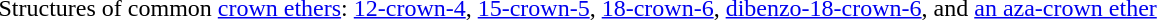<table>
<tr>
<td></td>
</tr>
<tr>
<td>Structures of common <a href='#'>crown ethers</a>: <a href='#'>12-crown-4</a>, <a href='#'>15-crown-5</a>, <a href='#'>18-crown-6</a>, <a href='#'>dibenzo-18-crown-6</a>, and <a href='#'>an aza-crown ether</a></td>
</tr>
</table>
